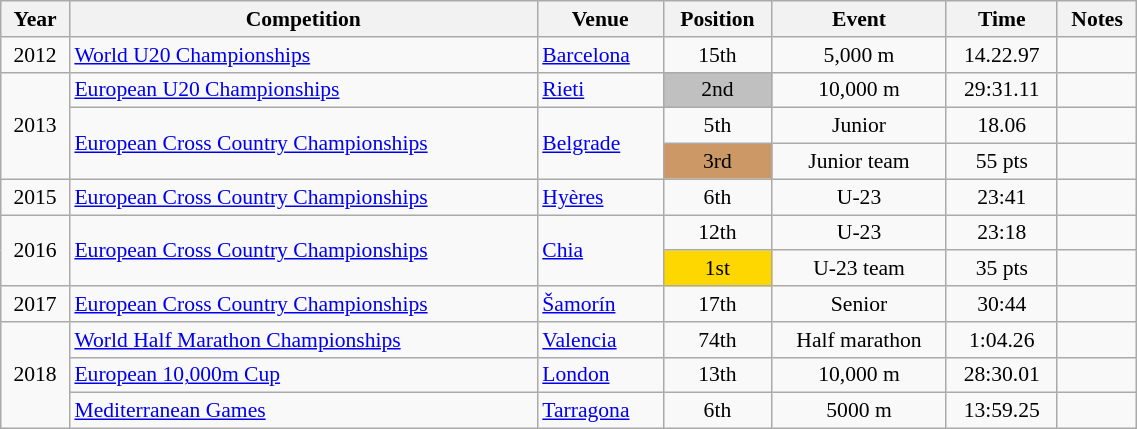<table class="wikitable" width=60% style="font-size:90%; text-align:center;">
<tr>
<th>Year</th>
<th>Competition</th>
<th>Venue</th>
<th>Position</th>
<th>Event</th>
<th>Time</th>
<th>Notes</th>
</tr>
<tr>
<td>2012</td>
<td align=left><a href='#'>World U20 Championships</a></td>
<td align=left> <a href='#'>Barcelona</a></td>
<td>15th</td>
<td>5,000 m</td>
<td>14.22.97</td>
<td></td>
</tr>
<tr>
<td rowspan=3>2013</td>
<td align=left><a href='#'>European U20 Championships</a></td>
<td align=left> <a href='#'>Rieti</a></td>
<td bgcolor=silver>2nd</td>
<td>10,000 m</td>
<td>29:31.11</td>
<td></td>
</tr>
<tr>
<td rowspan=2 align=left><a href='#'>European Cross Country Championships</a></td>
<td rowspan=2 align=left> <a href='#'>Belgrade</a></td>
<td>5th</td>
<td>Junior</td>
<td>18.06</td>
<td></td>
</tr>
<tr>
<td bgcolor=cc9966>3rd</td>
<td>Junior team</td>
<td>55 pts</td>
<td></td>
</tr>
<tr>
<td rowspan=1>2015</td>
<td rowspan=1 align=left><a href='#'>European Cross Country Championships</a></td>
<td rowspan=1 align=left> <a href='#'>Hyères</a></td>
<td>6th</td>
<td>U-23</td>
<td>23:41</td>
<td></td>
</tr>
<tr>
<td rowspan=2>2016</td>
<td rowspan=2 align=left><a href='#'>European Cross Country Championships</a></td>
<td rowspan=2 align=left> <a href='#'>Chia</a></td>
<td>12th</td>
<td>U-23</td>
<td>23:18</td>
<td></td>
</tr>
<tr>
<td bgcolor=gold>1st</td>
<td>U-23 team</td>
<td>35 pts</td>
<td></td>
</tr>
<tr>
<td rowspan=1>2017</td>
<td rowspan=1 align=left><a href='#'>European Cross Country Championships</a></td>
<td rowspan=1 align=left> <a href='#'>Šamorín</a></td>
<td>17th</td>
<td>Senior</td>
<td>30:44</td>
<td></td>
</tr>
<tr>
<td rowspan=3>2018</td>
<td align=left><a href='#'>World Half Marathon Championships</a></td>
<td align=left> <a href='#'>Valencia</a></td>
<td>74th</td>
<td>Half marathon</td>
<td>1:04.26</td>
<td></td>
</tr>
<tr>
<td align=left><a href='#'>European 10,000m Cup</a></td>
<td align=left> <a href='#'>London</a></td>
<td>13th</td>
<td>10,000 m</td>
<td>28:30.01</td>
<td></td>
</tr>
<tr>
<td align=left><a href='#'>Mediterranean Games</a></td>
<td align=left> <a href='#'>Tarragona</a></td>
<td>6th</td>
<td>5000 m</td>
<td>13:59.25</td>
<td></td>
</tr>
</table>
